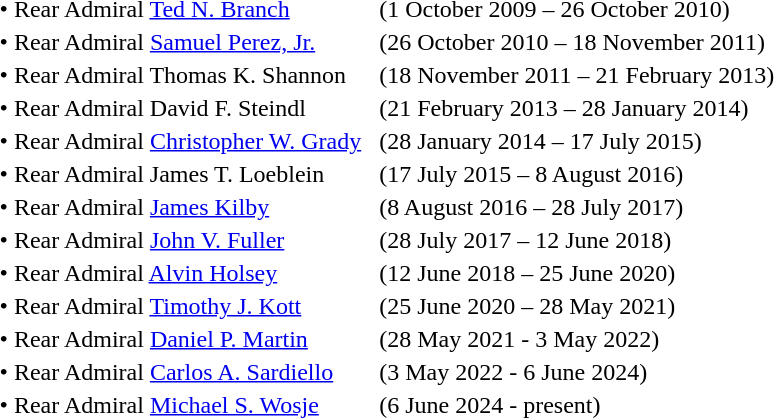<table>
<tr>
<td>  • Rear Admiral <a href='#'>Ted N. Branch</a></td>
<td> </td>
<td>(1 October 2009 – 26 October 2010)</td>
</tr>
<tr>
<td>  • Rear Admiral <a href='#'>Samuel Perez, Jr.</a></td>
<td> </td>
<td>(26 October 2010 – 18 November 2011)</td>
</tr>
<tr>
<td>  • Rear Admiral Thomas K. Shannon</td>
<td> </td>
<td>(18 November 2011 –  21 February 2013)</td>
</tr>
<tr>
<td>  • Rear Admiral David F. Steindl</td>
<td> </td>
<td>(21 February 2013 – 28 January 2014)</td>
</tr>
<tr>
<td>  • Rear Admiral <a href='#'>Christopher W. Grady</a></td>
<td> </td>
<td>(28 January 2014 – 17 July 2015)</td>
</tr>
<tr>
<td>  • Rear Admiral James T. Loeblein</td>
<td> </td>
<td>(17 July 2015 – 8 August 2016)</td>
</tr>
<tr>
<td>  • Rear Admiral <a href='#'>James Kilby</a></td>
<td> </td>
<td>(8 August 2016 – 28 July 2017)</td>
</tr>
<tr>
<td>  • Rear Admiral <a href='#'>John V. Fuller</a></td>
<td> </td>
<td>(28 July 2017 – 12 June 2018)</td>
</tr>
<tr>
<td>  • Rear Admiral <a href='#'>Alvin Holsey</a></td>
<td> </td>
<td>(12 June 2018 – 25 June 2020)</td>
</tr>
<tr>
<td>  • Rear Admiral <a href='#'>Timothy J. Kott</a></td>
<td> </td>
<td>(25 June 2020 – 28 May 2021)</td>
</tr>
<tr>
<td>  • Rear Admiral <a href='#'>Daniel P. Martin</a></td>
<td> </td>
<td>(28 May 2021 - 3 May 2022)</td>
</tr>
<tr>
<td>  • Rear Admiral <a href='#'>Carlos A. Sardiello</a></td>
<td> </td>
<td>(3 May 2022 - 6 June 2024)</td>
</tr>
<tr>
<td>  • Rear Admiral <a href='#'>Michael S. Wosje</a></td>
<td> </td>
<td>(6 June 2024 - present)</td>
</tr>
</table>
